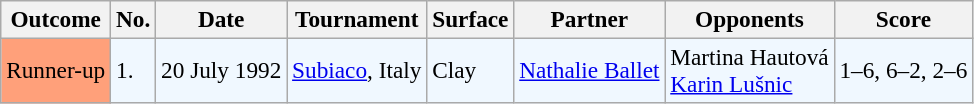<table class="sortable wikitable" style=font-size:97%>
<tr>
<th>Outcome</th>
<th>No.</th>
<th>Date</th>
<th>Tournament</th>
<th>Surface</th>
<th>Partner</th>
<th>Opponents</th>
<th>Score</th>
</tr>
<tr style="background:#f0f8ff;">
<td style="background:#ffa07a;">Runner-up</td>
<td>1.</td>
<td>20 July 1992</td>
<td><a href='#'>Subiaco</a>, Italy</td>
<td>Clay</td>
<td> <a href='#'>Nathalie Ballet</a></td>
<td> Martina Hautová <br>  <a href='#'>Karin Lušnic</a></td>
<td>1–6, 6–2, 2–6</td>
</tr>
</table>
